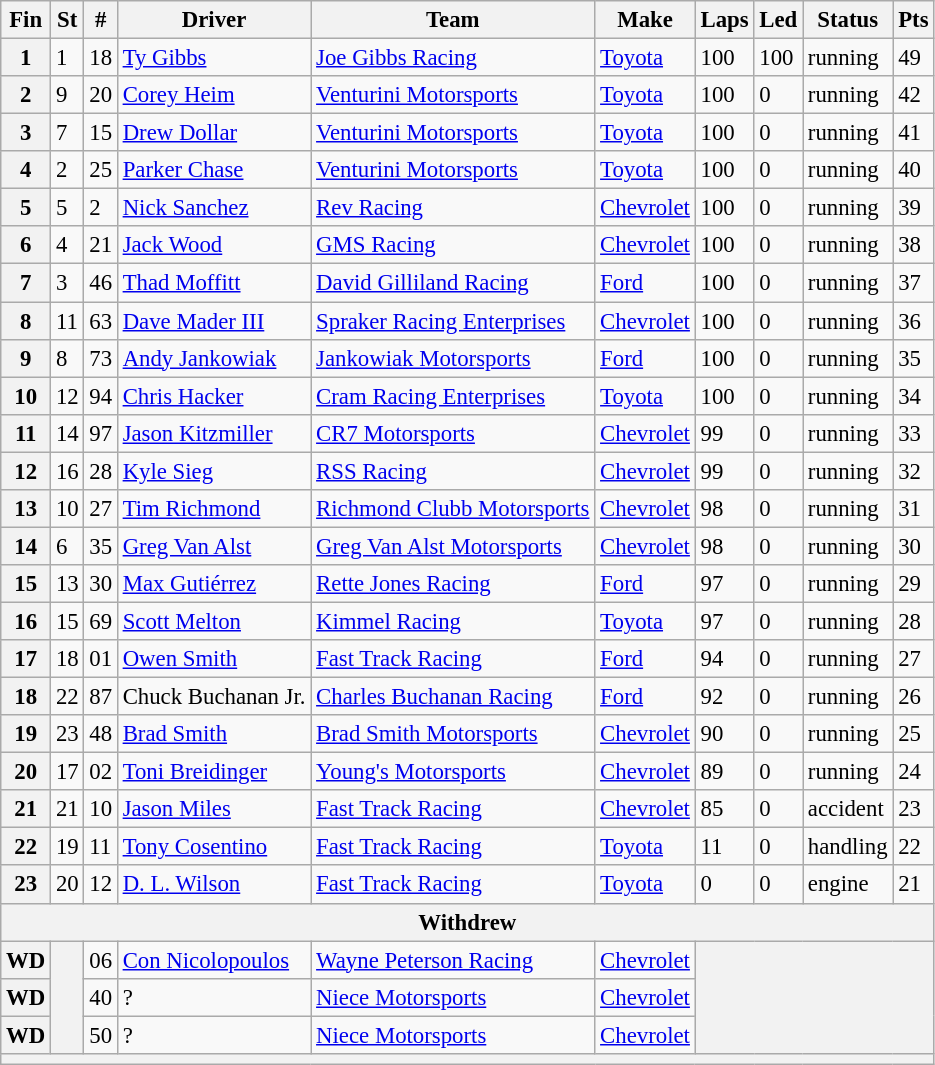<table class="wikitable" style="font-size:95%">
<tr>
<th>Fin</th>
<th>St</th>
<th>#</th>
<th>Driver</th>
<th>Team</th>
<th>Make</th>
<th>Laps</th>
<th>Led</th>
<th>Status</th>
<th>Pts</th>
</tr>
<tr>
<th>1</th>
<td>1</td>
<td>18</td>
<td><a href='#'>Ty Gibbs</a></td>
<td><a href='#'>Joe Gibbs Racing</a></td>
<td><a href='#'>Toyota</a></td>
<td>100</td>
<td>100</td>
<td>running</td>
<td>49</td>
</tr>
<tr>
<th>2</th>
<td>9</td>
<td>20</td>
<td><a href='#'>Corey Heim</a></td>
<td><a href='#'>Venturini Motorsports</a></td>
<td><a href='#'>Toyota</a></td>
<td>100</td>
<td>0</td>
<td>running</td>
<td>42</td>
</tr>
<tr>
<th>3</th>
<td>7</td>
<td>15</td>
<td><a href='#'>Drew Dollar</a></td>
<td><a href='#'>Venturini Motorsports</a></td>
<td><a href='#'>Toyota</a></td>
<td>100</td>
<td>0</td>
<td>running</td>
<td>41</td>
</tr>
<tr>
<th>4</th>
<td>2</td>
<td>25</td>
<td><a href='#'>Parker Chase</a></td>
<td><a href='#'>Venturini Motorsports</a></td>
<td><a href='#'>Toyota</a></td>
<td>100</td>
<td>0</td>
<td>running</td>
<td>40</td>
</tr>
<tr>
<th>5</th>
<td>5</td>
<td>2</td>
<td><a href='#'>Nick Sanchez</a></td>
<td><a href='#'>Rev Racing</a></td>
<td><a href='#'>Chevrolet</a></td>
<td>100</td>
<td>0</td>
<td>running</td>
<td>39</td>
</tr>
<tr>
<th>6</th>
<td>4</td>
<td>21</td>
<td><a href='#'>Jack Wood</a></td>
<td><a href='#'>GMS Racing</a></td>
<td><a href='#'>Chevrolet</a></td>
<td>100</td>
<td>0</td>
<td>running</td>
<td>38</td>
</tr>
<tr>
<th>7</th>
<td>3</td>
<td>46</td>
<td><a href='#'>Thad Moffitt</a></td>
<td><a href='#'>David Gilliland Racing</a></td>
<td><a href='#'>Ford</a></td>
<td>100</td>
<td>0</td>
<td>running</td>
<td>37</td>
</tr>
<tr>
<th>8</th>
<td>11</td>
<td>63</td>
<td><a href='#'>Dave Mader III</a></td>
<td><a href='#'>Spraker Racing Enterprises</a></td>
<td><a href='#'>Chevrolet</a></td>
<td>100</td>
<td>0</td>
<td>running</td>
<td>36</td>
</tr>
<tr>
<th>9</th>
<td>8</td>
<td>73</td>
<td><a href='#'>Andy Jankowiak</a></td>
<td><a href='#'>Jankowiak Motorsports</a></td>
<td><a href='#'>Ford</a></td>
<td>100</td>
<td>0</td>
<td>running</td>
<td>35</td>
</tr>
<tr>
<th>10</th>
<td>12</td>
<td>94</td>
<td><a href='#'>Chris Hacker</a></td>
<td><a href='#'>Cram Racing Enterprises</a></td>
<td><a href='#'>Toyota</a></td>
<td>100</td>
<td>0</td>
<td>running</td>
<td>34</td>
</tr>
<tr>
<th>11</th>
<td>14</td>
<td>97</td>
<td><a href='#'>Jason Kitzmiller</a></td>
<td><a href='#'>CR7 Motorsports</a></td>
<td><a href='#'>Chevrolet</a></td>
<td>99</td>
<td>0</td>
<td>running</td>
<td>33</td>
</tr>
<tr>
<th>12</th>
<td>16</td>
<td>28</td>
<td><a href='#'>Kyle Sieg</a></td>
<td><a href='#'>RSS Racing</a></td>
<td><a href='#'>Chevrolet</a></td>
<td>99</td>
<td>0</td>
<td>running</td>
<td>32</td>
</tr>
<tr>
<th>13</th>
<td>10</td>
<td>27</td>
<td><a href='#'>Tim Richmond</a></td>
<td><a href='#'>Richmond Clubb Motorsports</a></td>
<td><a href='#'>Chevrolet</a></td>
<td>98</td>
<td>0</td>
<td>running</td>
<td>31</td>
</tr>
<tr>
<th>14</th>
<td>6</td>
<td>35</td>
<td><a href='#'>Greg Van Alst</a></td>
<td><a href='#'>Greg Van Alst Motorsports</a></td>
<td><a href='#'>Chevrolet</a></td>
<td>98</td>
<td>0</td>
<td>running</td>
<td>30</td>
</tr>
<tr>
<th>15</th>
<td>13</td>
<td>30</td>
<td><a href='#'>Max Gutiérrez</a></td>
<td><a href='#'>Rette Jones Racing</a></td>
<td><a href='#'>Ford</a></td>
<td>97</td>
<td>0</td>
<td>running</td>
<td>29</td>
</tr>
<tr>
<th>16</th>
<td>15</td>
<td>69</td>
<td><a href='#'>Scott Melton</a></td>
<td><a href='#'>Kimmel Racing</a></td>
<td><a href='#'>Toyota</a></td>
<td>97</td>
<td>0</td>
<td>running</td>
<td>28</td>
</tr>
<tr>
<th>17</th>
<td>18</td>
<td>01</td>
<td><a href='#'>Owen Smith</a></td>
<td><a href='#'>Fast Track Racing</a></td>
<td><a href='#'>Ford</a></td>
<td>94</td>
<td>0</td>
<td>running</td>
<td>27</td>
</tr>
<tr>
<th>18</th>
<td>22</td>
<td>87</td>
<td>Chuck Buchanan Jr.</td>
<td><a href='#'>Charles Buchanan Racing</a></td>
<td><a href='#'>Ford</a></td>
<td>92</td>
<td>0</td>
<td>running</td>
<td>26</td>
</tr>
<tr>
<th>19</th>
<td>23</td>
<td>48</td>
<td><a href='#'>Brad Smith</a></td>
<td><a href='#'>Brad Smith Motorsports</a></td>
<td><a href='#'>Chevrolet</a></td>
<td>90</td>
<td>0</td>
<td>running</td>
<td>25</td>
</tr>
<tr>
<th>20</th>
<td>17</td>
<td>02</td>
<td><a href='#'>Toni Breidinger</a></td>
<td><a href='#'>Young's Motorsports</a></td>
<td><a href='#'>Chevrolet</a></td>
<td>89</td>
<td>0</td>
<td>running</td>
<td>24</td>
</tr>
<tr>
<th>21</th>
<td>21</td>
<td>10</td>
<td><a href='#'>Jason Miles</a></td>
<td><a href='#'>Fast Track Racing</a></td>
<td><a href='#'>Chevrolet</a></td>
<td>85</td>
<td>0</td>
<td>accident</td>
<td>23</td>
</tr>
<tr>
<th>22</th>
<td>19</td>
<td>11</td>
<td><a href='#'>Tony Cosentino</a></td>
<td><a href='#'>Fast Track Racing</a></td>
<td><a href='#'>Toyota</a></td>
<td>11</td>
<td>0</td>
<td>handling</td>
<td>22</td>
</tr>
<tr>
<th>23</th>
<td>20</td>
<td>12</td>
<td><a href='#'>D. L. Wilson</a></td>
<td><a href='#'>Fast Track Racing</a></td>
<td><a href='#'>Toyota</a></td>
<td>0</td>
<td>0</td>
<td>engine</td>
<td>21</td>
</tr>
<tr>
<th colspan="10">Withdrew</th>
</tr>
<tr>
<th>WD</th>
<th rowspan="3"></th>
<td>06</td>
<td><a href='#'>Con Nicolopoulos</a></td>
<td><a href='#'>Wayne Peterson Racing</a></td>
<td><a href='#'>Chevrolet</a></td>
<th colspan="4" rowspan="3"></th>
</tr>
<tr>
<th>WD</th>
<td>40</td>
<td>?</td>
<td><a href='#'>Niece Motorsports</a></td>
<td><a href='#'>Chevrolet</a></td>
</tr>
<tr>
<th>WD</th>
<td>50</td>
<td>?</td>
<td><a href='#'>Niece Motorsports</a></td>
<td><a href='#'>Chevrolet</a></td>
</tr>
<tr>
<th colspan="10"></th>
</tr>
</table>
